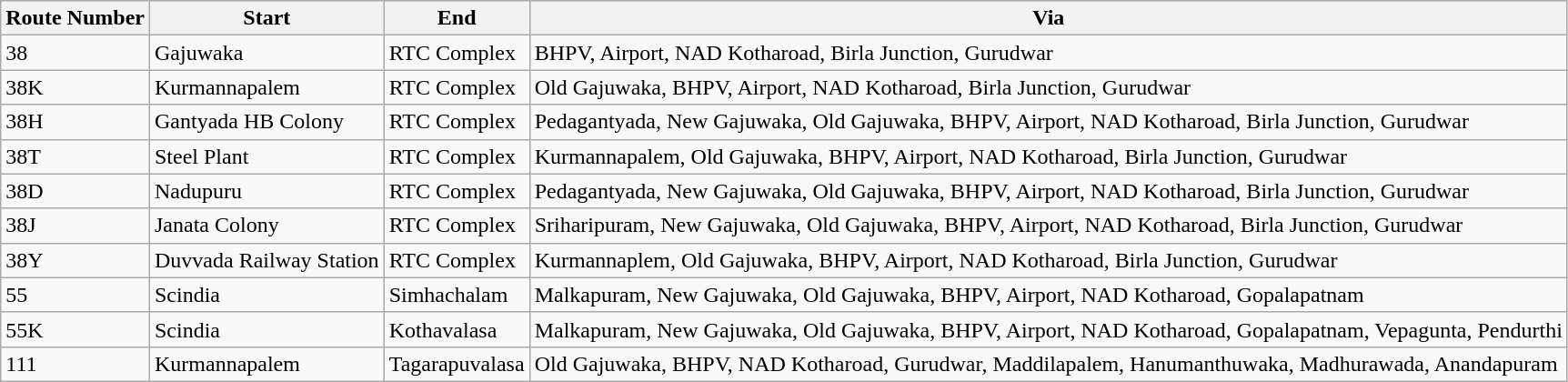<table class="sortable wikitable">
<tr>
<th>Route Number</th>
<th>Start</th>
<th>End</th>
<th>Via</th>
</tr>
<tr>
<td>38</td>
<td>Gajuwaka</td>
<td>RTC Complex</td>
<td>BHPV, Airport, NAD Kotharoad, Birla Junction, Gurudwar</td>
</tr>
<tr>
<td>38K</td>
<td>Kurmannapalem</td>
<td>RTC Complex</td>
<td>Old Gajuwaka, BHPV, Airport, NAD Kotharoad, Birla Junction, Gurudwar</td>
</tr>
<tr>
<td>38H</td>
<td>Gantyada HB Colony</td>
<td>RTC Complex</td>
<td>Pedagantyada, New Gajuwaka, Old Gajuwaka, BHPV, Airport, NAD Kotharoad, Birla Junction, Gurudwar</td>
</tr>
<tr>
<td>38T</td>
<td>Steel Plant</td>
<td>RTC Complex</td>
<td>Kurmannapalem, Old Gajuwaka, BHPV, Airport, NAD Kotharoad, Birla Junction, Gurudwar</td>
</tr>
<tr>
<td>38D</td>
<td>Nadupuru</td>
<td>RTC Complex</td>
<td>Pedagantyada, New Gajuwaka, Old Gajuwaka, BHPV, Airport, NAD Kotharoad, Birla Junction, Gurudwar</td>
</tr>
<tr>
<td>38J</td>
<td>Janata Colony</td>
<td>RTC Complex</td>
<td>Sriharipuram, New Gajuwaka, Old Gajuwaka, BHPV, Airport, NAD Kotharoad, Birla Junction, Gurudwar</td>
</tr>
<tr>
<td>38Y</td>
<td>Duvvada Railway Station</td>
<td>RTC Complex</td>
<td>Kurmannaplem, Old Gajuwaka, BHPV, Airport, NAD Kotharoad, Birla Junction, Gurudwar</td>
</tr>
<tr>
<td>55</td>
<td>Scindia</td>
<td>Simhachalam</td>
<td>Malkapuram, New Gajuwaka, Old Gajuwaka, BHPV, Airport, NAD Kotharoad, Gopalapatnam</td>
</tr>
<tr>
<td>55K</td>
<td>Scindia</td>
<td>Kothavalasa</td>
<td>Malkapuram, New Gajuwaka, Old Gajuwaka, BHPV, Airport, NAD Kotharoad, Gopalapatnam, Vepagunta, Pendurthi</td>
</tr>
<tr>
<td>111</td>
<td>Kurmannapalem</td>
<td>Tagarapuvalasa</td>
<td>Old Gajuwaka, BHPV, NAD Kotharoad, Gurudwar, Maddilapalem, Hanumanthuwaka, Madhurawada, Anandapuram</td>
</tr>
</table>
